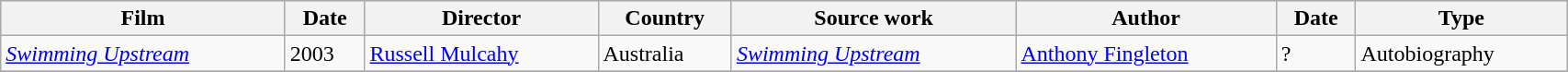<table class="wikitable" style=width:90%>
<tr style="background:#CCCCCC;">
<th>Film</th>
<th>Date</th>
<th>Director</th>
<th>Country</th>
<th>Source work</th>
<th>Author</th>
<th>Date</th>
<th>Type</th>
</tr>
<tr>
<td><em><a href='#'>Swimming Upstream</a></em></td>
<td>2003</td>
<td><a href='#'>Russell Mulcahy</a></td>
<td>Australia</td>
<td><em><a href='#'>Swimming Upstream</a></em></td>
<td><a href='#'>Anthony Fingleton</a></td>
<td>?</td>
<td>Autobiography</td>
</tr>
<tr>
</tr>
</table>
